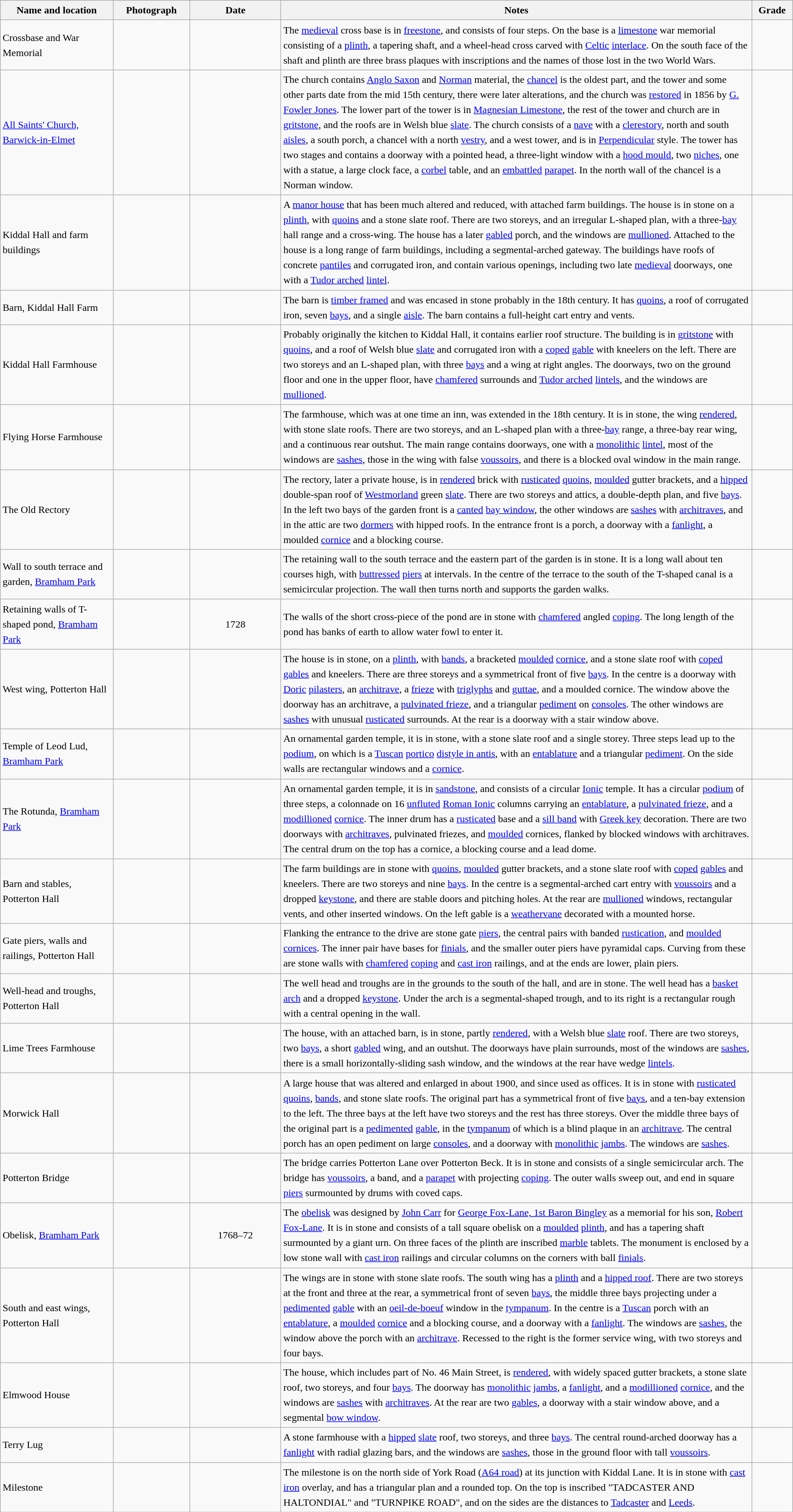<table class="wikitable sortable plainrowheaders" style="width:100%; border:0; text-align:left; line-height:150%;">
<tr>
<th scope="col"  style="width:150px">Name and location</th>
<th scope="col"  style="width:100px" class="unsortable">Photograph</th>
<th scope="col"  style="width:120px">Date</th>
<th scope="col"  style="width:650px" class="unsortable">Notes</th>
<th scope="col"  style="width:50px">Grade</th>
</tr>
<tr>
<td>Crossbase and War Memorial<br><small></small></td>
<td></td>
<td align="center"></td>
<td>The <a href='#'>medieval</a> cross base is in <a href='#'>freestone</a>, and consists of four steps.  On the base is a <a href='#'>limestone</a> war memorial consisting of a <a href='#'>plinth</a>, a tapering shaft, and a wheel-head cross carved with <a href='#'>Celtic</a> <a href='#'>interlace</a>.  On the south face of the shaft and plinth are three brass plaques with inscriptions and the names of those lost in the two World Wars.</td>
<td align="center" ></td>
</tr>
<tr>
<td><a href='#'>All Saints' Church, Barwick-in-Elmet</a><br><small></small></td>
<td></td>
<td align="center"></td>
<td>The church contains <a href='#'>Anglo Saxon</a> and <a href='#'>Norman</a> material, the <a href='#'>chancel</a> is the oldest part, and the tower and some other parts date from the mid 15th century, there were later alterations, and the church was <a href='#'>restored</a> in 1856 by <a href='#'>G. Fowler Jones</a>.  The lower part of the tower is in <a href='#'>Magnesian Limestone</a>, the rest of the tower and church are in <a href='#'>gritstone</a>, and the roofs are in Welsh blue <a href='#'>slate</a>.  The church consists of a <a href='#'>nave</a> with a <a href='#'>clerestory</a>, north and south <a href='#'>aisles</a>, a south porch, a chancel with a north <a href='#'>vestry</a>, and a west tower, and is in <a href='#'>Perpendicular</a> style.  The tower has two stages and contains a doorway with a pointed head, a three-light window with a <a href='#'>hood mould</a>, two <a href='#'>niches</a>, one with a statue, a large clock face, a <a href='#'>corbel</a> table, and an <a href='#'>embattled</a> <a href='#'>parapet</a>.  In the north wall of the chancel is a Norman window.</td>
<td align="center" ></td>
</tr>
<tr>
<td>Kiddal Hall and farm buildings<br><small></small></td>
<td></td>
<td align="center"></td>
<td>A <a href='#'>manor house</a> that has been much altered and reduced, with attached farm buildings.  The house is in stone on a <a href='#'>plinth</a>, with <a href='#'>quoins</a> and a stone slate roof.  There are two storeys, and an irregular L-shaped plan, with a three-<a href='#'>bay</a> hall range and a cross-wing.  The house has a later <a href='#'>gabled</a> porch, and the windows are <a href='#'>mullioned</a>.  Attached to the house is a long range of farm buildings, including a segmental-arched gateway.  The buildings have roofs of concrete <a href='#'>pantiles</a> and corrugated iron, and contain various openings, including two late <a href='#'>medieval</a> doorways, one with a <a href='#'>Tudor arched</a> <a href='#'>lintel</a>.</td>
<td align="center" ></td>
</tr>
<tr>
<td>Barn, Kiddal Hall Farm<br><small></small></td>
<td></td>
<td align="center"></td>
<td>The barn is <a href='#'>timber framed</a> and was encased in stone probably in the 18th century.  It has <a href='#'>quoins</a>, a roof of corrugated iron, seven <a href='#'>bays</a>, and a single <a href='#'>aisle</a>.  The barn contains a full-height cart entry and vents.</td>
<td align="center" ></td>
</tr>
<tr>
<td>Kiddal Hall Farmhouse<br><small></small></td>
<td></td>
<td align="center"></td>
<td>Probably originally the kitchen to Kiddal Hall, it contains earlier roof structure.  The building is in <a href='#'>gritstone</a> with <a href='#'>quoins</a>, and a roof of Welsh blue <a href='#'>slate</a> and corrugated iron with a <a href='#'>coped</a> <a href='#'>gable</a> with kneelers on the left.  There are two storeys and an L-shaped plan, with three <a href='#'>bays</a> and a wing at right angles.  The doorways, two on the ground floor and one in the upper floor, have <a href='#'>chamfered</a> surrounds and <a href='#'>Tudor arched</a> <a href='#'>lintels</a>, and the windows are <a href='#'>mullioned</a>.</td>
<td align="center" ></td>
</tr>
<tr>
<td>Flying Horse Farmhouse<br><small></small></td>
<td></td>
<td align="center"></td>
<td>The farmhouse, which was at one time an inn, was extended in the 18th century.  It is in stone, the wing <a href='#'>rendered</a>, with stone slate roofs.  There are two storeys, and an L-shaped plan with a three-<a href='#'>bay</a> range, a three-bay rear wing, and a continuous rear outshut.  The main range contains doorways, one with a <a href='#'>monolithic</a> <a href='#'>lintel</a>, most of the windows are <a href='#'>sashes</a>, those in the wing with false <a href='#'>voussoirs</a>, and there is a blocked oval window in the main range.</td>
<td align="center" ></td>
</tr>
<tr>
<td>The Old Rectory<br><small></small></td>
<td></td>
<td align="center"></td>
<td>The rectory, later a private house, is in <a href='#'>rendered</a> brick with <a href='#'>rusticated</a> <a href='#'>quoins</a>, <a href='#'>moulded</a> gutter brackets, and a <a href='#'>hipped</a> double-span roof of <a href='#'>Westmorland</a> green <a href='#'>slate</a>.  There are two storeys and attics, a double-depth plan, and five <a href='#'>bays</a>.  In the left two bays of the garden front is a <a href='#'>canted</a> <a href='#'>bay window</a>, the other windows are <a href='#'>sashes</a> with <a href='#'>architraves</a>, and in the attic are two <a href='#'>dormers</a> with hipped roofs.  In the entrance front is a porch, a doorway with a <a href='#'>fanlight</a>, a moulded <a href='#'>cornice</a> and a blocking course.</td>
<td align="center" ></td>
</tr>
<tr>
<td>Wall to south terrace and garden, <a href='#'>Bramham Park</a><br><small></small></td>
<td></td>
<td align="center"></td>
<td>The retaining wall to the south terrace and the eastern part of the garden is in stone.  It is a long wall about ten courses high, with <a href='#'>buttressed</a> <a href='#'>piers</a> at intervals.  In the centre of the terrace to the south of the T-shaped canal is a semicircular projection.  The wall then turns north and supports the garden walks.</td>
<td align="center" ></td>
</tr>
<tr>
<td>Retaining walls of T-shaped pond, <a href='#'>Bramham Park</a><br><small></small></td>
<td></td>
<td align="center">1728</td>
<td>The walls of the short cross-piece of the pond are in stone with <a href='#'>chamfered</a> angled <a href='#'>coping</a>.  The long length of the pond has banks of earth to allow water fowl to enter it.</td>
<td align="center" ></td>
</tr>
<tr>
<td>West wing, Potterton Hall<br><small></small></td>
<td></td>
<td align="center"></td>
<td>The house is in stone, on a <a href='#'>plinth</a>, with <a href='#'>bands</a>, a bracketed <a href='#'>moulded</a> <a href='#'>cornice</a>, and a stone slate roof with <a href='#'>coped</a> <a href='#'>gables</a> and kneelers.  There are three storeys and a symmetrical front of five <a href='#'>bays</a>.  In the centre is a doorway with <a href='#'>Doric</a> <a href='#'>pilasters</a>, an <a href='#'>architrave</a>, a <a href='#'>frieze</a> with <a href='#'>triglyphs</a> and <a href='#'>guttae</a>, and a moulded cornice.  The window above the doorway has an architrave, a <a href='#'>pulvinated frieze</a>, and a triangular <a href='#'>pediment</a> on <a href='#'>consoles</a>.  The other windows are <a href='#'>sashes</a> with unusual <a href='#'>rusticated</a> surrounds.  At the rear is a doorway with a stair window above.</td>
<td align="center" ></td>
</tr>
<tr>
<td>Temple of Leod Lud, <a href='#'>Bramham Park</a><br><small></small></td>
<td></td>
<td align="center"></td>
<td>An ornamental garden temple, it is in stone, with a stone slate roof and a single storey.  Three steps lead up to the <a href='#'>podium</a>, on which is a <a href='#'>Tuscan</a> <a href='#'>portico</a> <a href='#'>distyle in antis</a>, with an <a href='#'>entablature</a> and a triangular <a href='#'>pediment</a>.  On the side walls are rectangular windows and a <a href='#'>cornice</a>.</td>
<td align="center" ></td>
</tr>
<tr>
<td>The Rotunda, <a href='#'>Bramham Park</a><br><small></small></td>
<td></td>
<td align="center"></td>
<td>An ornamental garden temple, it is in <a href='#'>sandstone</a>, and consists of a circular <a href='#'>Ionic</a> temple.  It has a circular <a href='#'>podium</a> of three steps, a colonnade on 16 <a href='#'>unfluted</a> <a href='#'>Roman Ionic</a> columns carrying an <a href='#'>entablature</a>, a <a href='#'>pulvinated frieze</a>, and a <a href='#'>modillioned</a> <a href='#'>cornice</a>.  The inner drum has a <a href='#'>rusticated</a> base and a <a href='#'>sill band</a> with <a href='#'>Greek key</a> decoration.  There are two doorways with <a href='#'>architraves</a>, pulvinated friezes, and <a href='#'>moulded</a> cornices, flanked by blocked windows with architraves.  The central drum on the top has a cornice, a blocking course and a lead dome.</td>
<td align="center" ></td>
</tr>
<tr>
<td>Barn and stables, Potterton Hall<br><small></small></td>
<td></td>
<td align="center"></td>
<td>The farm buildings are in stone with <a href='#'>quoins</a>, <a href='#'>moulded</a> gutter brackets, and a stone slate roof with <a href='#'>coped</a> <a href='#'>gables</a> and kneelers.  There are two storeys and nine <a href='#'>bays</a>.  In the centre is a segmental-arched cart entry with <a href='#'>voussoirs</a> and a dropped <a href='#'>keystone</a>, and there are stable doors and pitching holes.  At the rear are <a href='#'>mullioned</a> windows, rectangular vents, and other inserted windows.  On the left gable is a <a href='#'>weathervane</a> decorated with a mounted horse.</td>
<td align="center" ></td>
</tr>
<tr>
<td>Gate piers, walls and railings, Potterton Hall<br><small></small></td>
<td></td>
<td align="center"></td>
<td>Flanking the entrance to the drive are stone gate <a href='#'>piers</a>, the central pairs with banded <a href='#'>rustication</a>, and <a href='#'>moulded</a> <a href='#'>cornices</a>.  The inner pair have bases for <a href='#'>finials</a>, and the smaller outer piers have pyramidal caps.  Curving from these are stone walls with <a href='#'>chamfered</a> <a href='#'>coping</a> and <a href='#'>cast iron</a> railings, and at the ends are lower, plain piers.</td>
<td align="center" ></td>
</tr>
<tr>
<td>Well-head and troughs, Potterton Hall<br><small></small></td>
<td></td>
<td align="center"></td>
<td>The well head and troughs are in the grounds to the south of the hall, and are in stone.  The well head has a <a href='#'>basket arch</a> and a dropped <a href='#'>keystone</a>.  Under the arch is a segmental-shaped trough, and to its right is a rectangular rough with a central opening in the wall.</td>
<td align="center" ></td>
</tr>
<tr>
<td>Lime Trees Farmhouse<br><small></small></td>
<td></td>
<td align="center"></td>
<td>The house, with an attached barn, is in stone, partly <a href='#'>rendered</a>, with a Welsh blue <a href='#'>slate</a> roof.  There are two storeys, two <a href='#'>bays</a>, a short <a href='#'>gabled</a> wing, and an outshut.  The doorways have plain surrounds, most of the windows are <a href='#'>sashes</a>, there is a small horizontally-sliding sash window, and the windows at the rear have wedge <a href='#'>lintels</a>.</td>
<td align="center" ></td>
</tr>
<tr>
<td>Morwick Hall<br><small></small></td>
<td></td>
<td align="center"></td>
<td>A large house that was altered and enlarged in about 1900, and since used as offices.  It is in stone with <a href='#'>rusticated</a> <a href='#'>quoins</a>, <a href='#'>bands</a>, and stone slate roofs.  The original part has a symmetrical front of five <a href='#'>bays</a>, and a ten-bay extension to the left.  The three bays at the left have two storeys and the rest has three storeys.  Over the middle three bays of the original part is a <a href='#'>pedimented</a> <a href='#'>gable</a>, in the <a href='#'>tympanum</a> of which is a blind plaque in an <a href='#'>architrave</a>.  The central porch has an open pediment on large <a href='#'>consoles</a>, and a doorway with <a href='#'>monolithic</a> <a href='#'>jambs</a>.  The windows are <a href='#'>sashes</a>.</td>
<td align="center" ></td>
</tr>
<tr>
<td>Potterton Bridge<br><small></small></td>
<td></td>
<td align="center"></td>
<td>The bridge carries Potterton Lane over Potterton Beck.  It is in stone and consists of a single semicircular arch.  The bridge has <a href='#'>voussoirs</a>, a band, and a <a href='#'>parapet</a> with projecting <a href='#'>coping</a>.  The outer walls sweep out, and end in square <a href='#'>piers</a> surmounted by drums with coved caps.</td>
<td align="center" ></td>
</tr>
<tr>
<td>Obelisk, <a href='#'>Bramham Park</a><br><small></small></td>
<td></td>
<td align="center">1768–72</td>
<td>The <a href='#'>obelisk</a> was designed by <a href='#'>John Carr</a> for <a href='#'>George Fox-Lane, 1st Baron Bingley</a> as a memorial for his son, <a href='#'>Robert Fox-Lane</a>.  It is in stone and consists of a tall square obelisk on a <a href='#'>moulded</a> <a href='#'>plinth</a>, and has a tapering shaft surmounted by a giant urn.  On three faces of the plinth are inscribed <a href='#'>marble</a> tablets.  The monument is enclosed by a low stone wall with <a href='#'>cast iron</a> railings and circular columns on the corners with ball <a href='#'>finials</a>.</td>
<td align="center" ></td>
</tr>
<tr>
<td>South and east wings, Potterton Hall<br><small></small></td>
<td></td>
<td align="center"></td>
<td>The wings are in stone with stone slate roofs.  The south wing has a <a href='#'>plinth</a> and a <a href='#'>hipped roof</a>.  There are two storeys at the front and three at the rear, a symmetrical front of seven <a href='#'>bays</a>, the middle three bays projecting under a <a href='#'>pedimented</a> <a href='#'>gable</a> with an <a href='#'>oeil-de-boeuf</a> window in the <a href='#'>tympanum</a>.  In the centre is a <a href='#'>Tuscan</a> porch with an <a href='#'>entablature</a>, a <a href='#'>moulded</a> <a href='#'>cornice</a> and a blocking course, and a doorway with a <a href='#'>fanlight</a>.  The windows are <a href='#'>sashes</a>, the window above the porch with an <a href='#'>architrave</a>.  Recessed to the right is the former service wing, with two storeys and four bays.</td>
<td align="center" ></td>
</tr>
<tr>
<td>Elmwood House<br><small></small></td>
<td></td>
<td align="center"></td>
<td>The house, which includes part of No. 46 Main Street, is <a href='#'>rendered</a>, with widely spaced gutter brackets, a stone slate roof, two storeys, and four <a href='#'>bays</a>.  The doorway has <a href='#'>monolithic</a> <a href='#'>jambs</a>, a <a href='#'>fanlight</a>, and a <a href='#'>modillioned</a> <a href='#'>cornice</a>, and the windows are <a href='#'>sashes</a> with <a href='#'>architraves</a>.  At the rear are two <a href='#'>gables</a>, a doorway with a stair window above, and a segmental <a href='#'>bow window</a>.</td>
<td align="center" ></td>
</tr>
<tr>
<td>Terry Lug<br><small></small></td>
<td></td>
<td align="center"></td>
<td>A stone farmhouse with a <a href='#'>hipped</a> <a href='#'>slate</a> roof, two storeys, and three <a href='#'>bays</a>.  The central round-arched doorway has a <a href='#'>fanlight</a> with radial glazing bars, and the windows are <a href='#'>sashes</a>, those in the ground floor with tall <a href='#'>voussoirs</a>.</td>
<td align="center" ></td>
</tr>
<tr>
<td>Milestone<br><small></small></td>
<td></td>
<td align="center"></td>
<td>The milestone is on the north side of York Road (<a href='#'>A64 road</a>) at its junction with Kiddal Lane.  It is in stone with <a href='#'>cast iron</a> overlay, and has a triangular plan and a rounded top.  On the top is inscribed "TADCASTER AND HALTONDIAL" and "TURNPIKE ROAD", and on the sides are the distances to <a href='#'>Tadcaster</a> and <a href='#'>Leeds</a>.</td>
<td align="center" ></td>
</tr>
<tr>
</tr>
</table>
